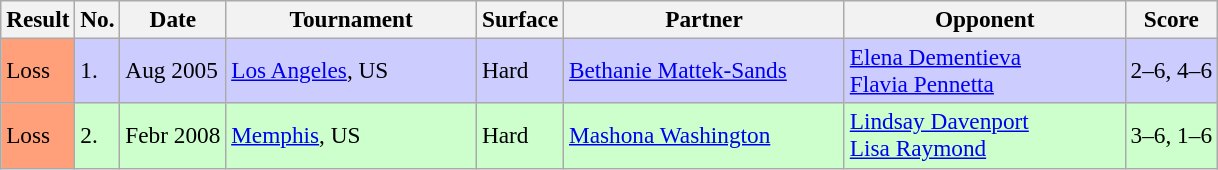<table class="sortable wikitable" style=font-size:97%>
<tr>
<th>Result</th>
<th>No.</th>
<th>Date</th>
<th width=160>Tournament</th>
<th>Surface</th>
<th width=180>Partner</th>
<th width=180>Opponent</th>
<th class="unsortable">Score</th>
</tr>
<tr bgcolor=#ccccff>
<td style="background:#ffa07a;">Loss</td>
<td>1.</td>
<td>Aug 2005</td>
<td><a href='#'>Los Angeles</a>, US</td>
<td>Hard</td>
<td> <a href='#'>Bethanie Mattek-Sands</a></td>
<td> <a href='#'>Elena Dementieva</a> <br>  <a href='#'>Flavia Pennetta</a></td>
<td>2–6, 4–6</td>
</tr>
<tr bgcolor=#CCFFCC>
<td style="background:#ffa07a;">Loss</td>
<td>2.</td>
<td>Febr 2008</td>
<td><a href='#'>Memphis</a>, US</td>
<td>Hard</td>
<td> <a href='#'>Mashona Washington</a></td>
<td> <a href='#'>Lindsay Davenport</a> <br>  <a href='#'>Lisa Raymond</a></td>
<td>3–6, 1–6</td>
</tr>
</table>
